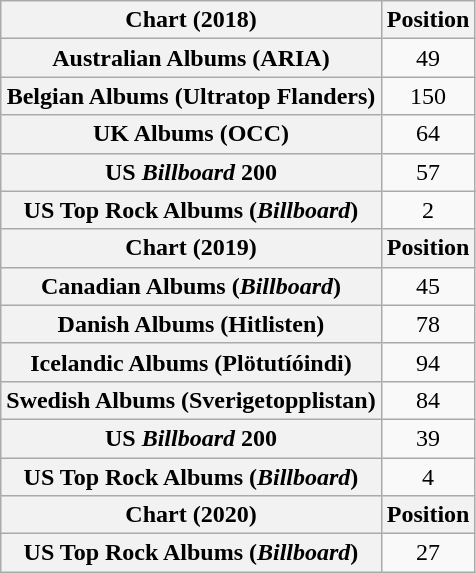<table class="wikitable sortable plainrowheaders" style="text-align:center">
<tr>
<th scope="col">Chart (2018)</th>
<th scope="col">Position</th>
</tr>
<tr>
<th scope="row">Australian Albums (ARIA)</th>
<td>49</td>
</tr>
<tr>
<th scope="row">Belgian Albums (Ultratop Flanders)</th>
<td>150</td>
</tr>
<tr>
<th scope="row">UK Albums (OCC)</th>
<td>64</td>
</tr>
<tr>
<th scope="row">US <em>Billboard</em> 200</th>
<td>57</td>
</tr>
<tr>
<th scope="row">US Top Rock Albums (<em>Billboard</em>)</th>
<td>2</td>
</tr>
<tr>
<th scope="col">Chart (2019)</th>
<th scope="col">Position</th>
</tr>
<tr>
<th scope="row">Canadian Albums (<em>Billboard</em>)</th>
<td>45</td>
</tr>
<tr>
<th scope="row">Danish Albums (Hitlisten)</th>
<td>78</td>
</tr>
<tr>
<th scope="row">Icelandic Albums (Plötutíóindi)</th>
<td>94</td>
</tr>
<tr>
<th scope="row">Swedish Albums (Sverigetopplistan)</th>
<td>84</td>
</tr>
<tr>
<th scope="row">US <em>Billboard</em> 200</th>
<td>39</td>
</tr>
<tr>
<th scope="row">US Top Rock Albums (<em>Billboard</em>)</th>
<td>4</td>
</tr>
<tr>
<th scope="col">Chart (2020)</th>
<th scope="col">Position</th>
</tr>
<tr>
<th scope="row">US Top Rock Albums (<em>Billboard</em>)</th>
<td>27</td>
</tr>
</table>
